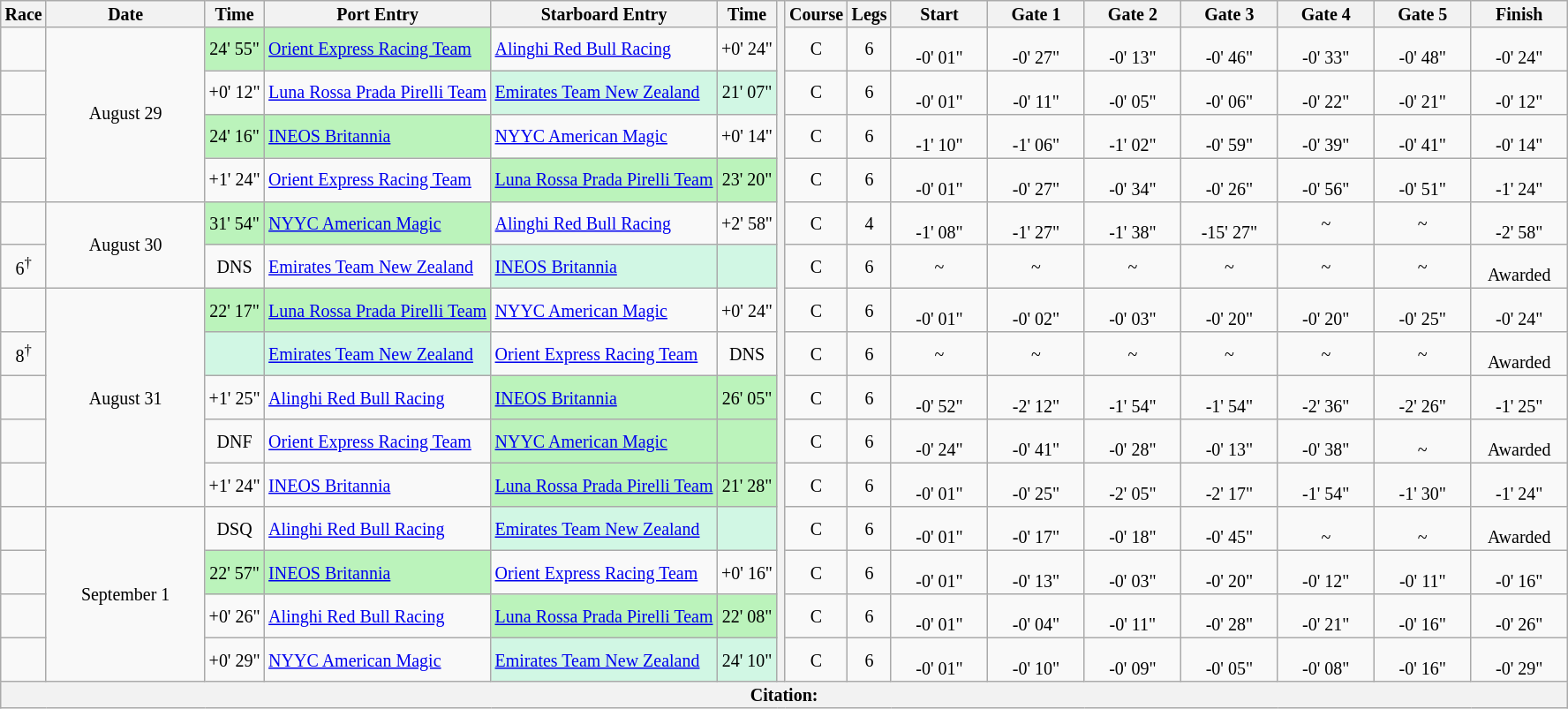<table class="wikitable" style="font-size:10pt;line-height:1.0;text-align: center;">
<tr>
<th>Race</th>
<th style=width:8.5em>Date</th>
<th>Time</th>
<th>Port Entry</th>
<th>Starboard Entry</th>
<th>Time</th>
<th rowspan="16"></th>
<th>Course</th>
<th>Legs</th>
<th style=width:5em>Start</th>
<th style=width:5em>Gate 1</th>
<th style=width:5em>Gate 2</th>
<th style=width:5em>Gate 3</th>
<th style=width:5em>Gate 4</th>
<th style=width:5em>Gate 5</th>
<th style=width:5em>Finish</th>
</tr>
<tr>
<td></td>
<td Rowspan="4">August 29</td>
<td bgcolor="#BBF3BB">24' 55"</td>
<td style="text-align: left;" bgcolor="#BBF3BB"> <a href='#'>Orient Express Racing Team</a></td>
<td style="text-align: left;"> <a href='#'>Alinghi Red Bull Racing</a></td>
<td>+0' 24"</td>
<td>C</td>
<td>6</td>
<td><br>-0' 01"</td>
<td><br>-0' 27"</td>
<td><br>-0' 13"</td>
<td><br>-0' 46"</td>
<td><br>-0' 33"</td>
<td><br>-0' 48"</td>
<td><br>-0' 24"</td>
</tr>
<tr>
<td></td>
<td>+0' 12"</td>
<td style="text-align: left;"> <a href='#'>Luna Rossa Prada Pirelli Team</a></td>
<td style="text-align: left;" bgcolor="#D1F7E4"> <a href='#'>Emirates Team New Zealand</a></td>
<td bgcolor="#D1F7E4">21' 07"</td>
<td>C</td>
<td>6</td>
<td><br>-0' 01"</td>
<td><br>-0' 11"</td>
<td><br>-0' 05"</td>
<td><br>-0' 06"</td>
<td><br>-0' 22"</td>
<td><br>-0' 21"</td>
<td><br>-0' 12"</td>
</tr>
<tr>
<td></td>
<td bgcolor="#BBF3BB">24' 16"</td>
<td style="text-align: left;" bgcolor="#BBF3BB"> <a href='#'>INEOS Britannia</a></td>
<td style="text-align: left;"> <a href='#'>NYYC American Magic</a></td>
<td>+0' 14"</td>
<td>C</td>
<td>6</td>
<td><br>-1' 10"</td>
<td><br>-1' 06"</td>
<td><br>-1' 02"</td>
<td><br>-0' 59"</td>
<td><br>-0' 39"</td>
<td><br>-0' 41"</td>
<td><br>-0' 14"</td>
</tr>
<tr>
<td></td>
<td>+1' 24"</td>
<td style="text-align: left;"> <a href='#'>Orient Express Racing Team</a></td>
<td style="text-align: left;" bgcolor="#BBF3BB"> <a href='#'>Luna Rossa Prada Pirelli Team</a></td>
<td bgcolor="#BBF3BB">23' 20"</td>
<td>C</td>
<td>6</td>
<td><br>-0' 01"</td>
<td><br>-0' 27"</td>
<td><br>-0' 34"</td>
<td><br>-0' 26"</td>
<td><br>-0' 56"</td>
<td><br>-0' 51"</td>
<td><br>-1' 24"</td>
</tr>
<tr>
<td></td>
<td Rowspan="2">August 30</td>
<td bgcolor="#BBF3BB">31' 54"</td>
<td style="text-align: left;" bgcolor="#BBF3BB"> <a href='#'>NYYC American Magic</a></td>
<td style="text-align: left;"> <a href='#'>Alinghi Red Bull Racing</a></td>
<td>+2' 58"</td>
<td>C</td>
<td>4</td>
<td><br>-1' 08"</td>
<td><br>-1' 27"</td>
<td><br>-1' 38"</td>
<td><br>-15' 27"</td>
<td>~</td>
<td>~</td>
<td><br>-2' 58"</td>
</tr>
<tr>
<td>6<sup>†</sup></td>
<td>DNS</td>
<td style="text-align: left;"> <a href='#'>Emirates Team New Zealand</a></td>
<td style="text-align: left;" bgcolor="#D1F7E4"> <a href='#'>INEOS Britannia</a></td>
<td bgcolor="#D1F7E4"></td>
<td>C</td>
<td>6</td>
<td>~</td>
<td>~</td>
<td>~</td>
<td>~</td>
<td>~</td>
<td>~</td>
<td><br>Awarded</td>
</tr>
<tr>
<td></td>
<td Rowspan="5">August 31</td>
<td bgcolor="#BBF3BB">22' 17"</td>
<td style="text-align: left;" bgcolor="#BBF3BB"> <a href='#'>Luna Rossa Prada Pirelli Team</a></td>
<td style="text-align: left;"> <a href='#'>NYYC American Magic</a></td>
<td>+0' 24"</td>
<td>C</td>
<td>6</td>
<td><br>-0' 01"</td>
<td><br>-0' 02"</td>
<td><br>-0' 03"</td>
<td><br>-0' 20"</td>
<td><br>-0' 20"</td>
<td><br>-0' 25"</td>
<td><br>-0' 24"</td>
</tr>
<tr>
<td>8<sup>†</sup></td>
<td bgcolor="#D1F7E4"></td>
<td style="text-align: left;" bgcolor="#D1F7E4"> <a href='#'>Emirates Team New Zealand</a></td>
<td style="text-align: left;"> <a href='#'>Orient Express Racing Team</a></td>
<td>DNS</td>
<td>C</td>
<td>6</td>
<td>~</td>
<td>~</td>
<td>~</td>
<td>~</td>
<td>~</td>
<td>~</td>
<td><br>Awarded</td>
</tr>
<tr>
<td></td>
<td>+1' 25"</td>
<td style="text-align: left;"> <a href='#'>Alinghi Red Bull Racing</a></td>
<td style="text-align: left;" bgcolor="#BBF3BB"> <a href='#'>INEOS Britannia</a></td>
<td bgcolor="#BBF3BB">26' 05"</td>
<td>C</td>
<td>6</td>
<td><br>-0' 52"</td>
<td><br>-2' 12"</td>
<td><br>-1' 54"</td>
<td><br>-1' 54"</td>
<td><br>-2' 36"</td>
<td><br>-2' 26"</td>
<td><br>-1' 25"</td>
</tr>
<tr>
<td></td>
<td>DNF</td>
<td style="text-align: left;"> <a href='#'>Orient Express Racing Team</a></td>
<td style="text-align: left;"bgcolor="#BBF3BB"> <a href='#'>NYYC American Magic</a></td>
<td bgcolor="#BBF3BB"></td>
<td>C</td>
<td>6</td>
<td><br>-0' 24"</td>
<td><br>-0' 41"</td>
<td><br>-0' 28"</td>
<td><br>-0' 13"</td>
<td><br>-0' 38"</td>
<td><br>~</td>
<td><br>Awarded</td>
</tr>
<tr>
<td></td>
<td>+1' 24"</td>
<td style="text-align: left;"> <a href='#'>INEOS Britannia</a></td>
<td style="text-align: left;" bgcolor="#BBF3BB"> <a href='#'>Luna Rossa Prada Pirelli Team</a></td>
<td bgcolor="#BBF3BB">21' 28"</td>
<td>C</td>
<td>6</td>
<td><br>-0' 01"</td>
<td><br>-0' 25"</td>
<td><br>-2' 05"</td>
<td><br>-2' 17"</td>
<td><br>-1' 54"</td>
<td><br>-1' 30"</td>
<td><br>-1' 24"</td>
</tr>
<tr>
<td></td>
<td Rowspan="4">September 1</td>
<td>DSQ</td>
<td style="text-align: left;"> <a href='#'>Alinghi Red Bull Racing</a></td>
<td style="text-align: left;" bgcolor="#D1F7E4"> <a href='#'>Emirates Team New Zealand</a></td>
<td bgcolor="#D1F7E4"></td>
<td>C</td>
<td>6</td>
<td><br>-0' 01"</td>
<td><br>-0' 17"</td>
<td><br>-0' 18"</td>
<td><br>-0' 45"</td>
<td><br>~</td>
<td><br>~</td>
<td><br>Awarded</td>
</tr>
<tr>
<td></td>
<td bgcolor="#BBF3BB">22' 57"</td>
<td style="text-align: left;" bgcolor="#BBF3BB"> <a href='#'>INEOS Britannia</a></td>
<td style="text-align: left;"> <a href='#'>Orient Express Racing Team</a></td>
<td>+0' 16"</td>
<td>C</td>
<td>6</td>
<td><br>-0' 01"</td>
<td><br>-0' 13"</td>
<td><br>-0' 03"</td>
<td><br>-0' 20"</td>
<td><br>-0' 12"</td>
<td><br>-0' 11"</td>
<td><br>-0' 16"</td>
</tr>
<tr>
<td></td>
<td>+0' 26"</td>
<td style="text-align: left;"> <a href='#'>Alinghi Red Bull Racing</a></td>
<td style="text-align: left;" bgcolor="#BBF3BB"> <a href='#'>Luna Rossa Prada Pirelli Team</a></td>
<td bgcolor="#BBF3BB">22' 08"</td>
<td>C</td>
<td>6</td>
<td><br>-0' 01"</td>
<td><br>-0' 04"</td>
<td><br>-0' 11"</td>
<td><br>-0' 28"</td>
<td><br>-0' 21"</td>
<td><br>-0' 16"</td>
<td><br>-0' 26"</td>
</tr>
<tr>
<td></td>
<td>+0' 29"</td>
<td style="text-align: left;"> <a href='#'>NYYC American Magic</a></td>
<td style="text-align: left;" bgcolor="#D1F7E4"> <a href='#'>Emirates Team New Zealand</a></td>
<td bgcolor="#D1F7E4">24' 10"</td>
<td>C</td>
<td>6</td>
<td><br>-0' 01"</td>
<td><br>-0' 10"</td>
<td><br>-0' 09"</td>
<td><br>-0' 05"</td>
<td><br>-0' 08"</td>
<td><br>-0' 16"</td>
<td><br>-0' 29"</td>
</tr>
<tr>
<th colspan="16">Citation:</th>
</tr>
</table>
